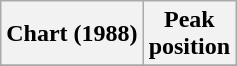<table class="wikitable plainrowheaders">
<tr>
<th>Chart (1988)</th>
<th>Peak<br>position</th>
</tr>
<tr>
</tr>
</table>
